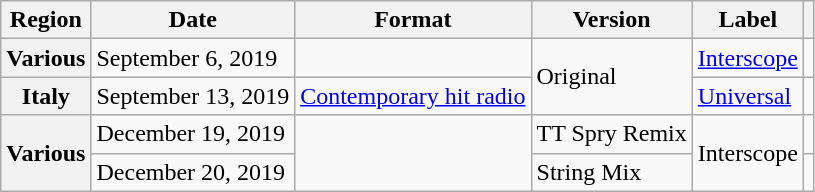<table class="wikitable plainrowheaders">
<tr>
<th scope="col">Region</th>
<th scope="col">Date</th>
<th scope="col">Format</th>
<th scope="col">Version</th>
<th scope="col">Label</th>
<th scope="col"></th>
</tr>
<tr>
<th scope="row">Various</th>
<td>September 6, 2019</td>
<td></td>
<td rowspan="2">Original</td>
<td><a href='#'>Interscope</a></td>
<td></td>
</tr>
<tr>
<th scope="row">Italy</th>
<td>September 13, 2019</td>
<td><a href='#'>Contemporary hit radio</a></td>
<td><a href='#'>Universal</a></td>
<td></td>
</tr>
<tr>
<th scope="row" rowspan="2">Various</th>
<td>December 19, 2019</td>
<td rowspan="2"></td>
<td>TT Spry Remix</td>
<td rowspan="2">Interscope</td>
<td></td>
</tr>
<tr>
<td>December 20, 2019</td>
<td>String Mix</td>
<td></td>
</tr>
</table>
